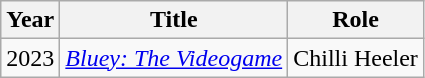<table class="wikitable sortable">
<tr>
<th>Year</th>
<th>Title</th>
<th>Role</th>
</tr>
<tr>
<td>2023</td>
<td><em><a href='#'>Bluey: The Videogame</a></em></td>
<td>Chilli Heeler</td>
</tr>
</table>
